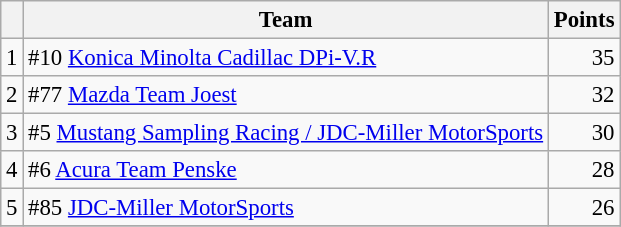<table class="wikitable" style="font-size: 95%;">
<tr>
<th scope="col"></th>
<th scope="col">Team</th>
<th scope="col">Points</th>
</tr>
<tr>
<td align=center>1</td>
<td> #10 <a href='#'>Konica Minolta Cadillac DPi-V.R</a></td>
<td align=right>35</td>
</tr>
<tr>
<td align=center>2</td>
<td>  #77 <a href='#'>Mazda Team Joest</a></td>
<td align=right>32</td>
</tr>
<tr>
<td align=center>3</td>
<td> #5 <a href='#'>Mustang Sampling Racing / JDC-Miller MotorSports</a></td>
<td align=right>30</td>
</tr>
<tr>
<td align=center>4</td>
<td> #6 <a href='#'>Acura Team Penske</a></td>
<td align=right>28</td>
</tr>
<tr>
<td align=center>5</td>
<td> #85 <a href='#'>JDC-Miller MotorSports</a></td>
<td align=right>26</td>
</tr>
<tr>
</tr>
</table>
